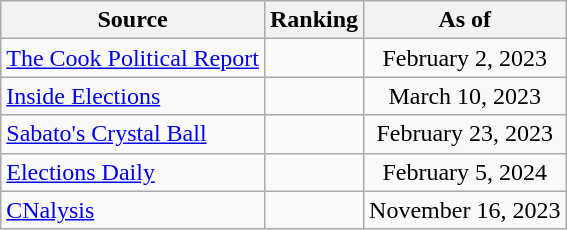<table class="wikitable" style="text-align:center">
<tr>
<th>Source</th>
<th>Ranking</th>
<th>As of</th>
</tr>
<tr>
<td style="text-align:left"><a href='#'>The Cook Political Report</a></td>
<td></td>
<td>February 2, 2023</td>
</tr>
<tr>
<td style="text-align:left"><a href='#'>Inside Elections</a></td>
<td></td>
<td>March 10, 2023</td>
</tr>
<tr>
<td style="text-align:left"><a href='#'>Sabato's Crystal Ball</a></td>
<td></td>
<td>February 23, 2023</td>
</tr>
<tr>
<td style="text-align:left"><a href='#'>Elections Daily</a></td>
<td></td>
<td>February 5, 2024</td>
</tr>
<tr>
<td style="text-align:left"><a href='#'>CNalysis</a></td>
<td></td>
<td>November 16, 2023</td>
</tr>
</table>
